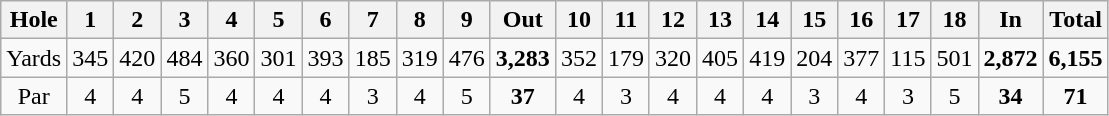<table class="wikitable" style="text-align:center">
<tr>
<th>Hole</th>
<th>1</th>
<th>2</th>
<th>3</th>
<th>4</th>
<th>5</th>
<th>6</th>
<th>7</th>
<th>8</th>
<th>9</th>
<th>Out</th>
<th>10</th>
<th>11</th>
<th>12</th>
<th>13</th>
<th>14</th>
<th>15</th>
<th>16</th>
<th>17</th>
<th>18</th>
<th>In</th>
<th>Total</th>
</tr>
<tr>
<td>Yards</td>
<td>345</td>
<td>420</td>
<td>484</td>
<td>360</td>
<td>301</td>
<td>393</td>
<td>185</td>
<td>319</td>
<td>476</td>
<td><strong>3,283</strong></td>
<td>352</td>
<td>179</td>
<td>320</td>
<td>405</td>
<td>419</td>
<td>204</td>
<td>377</td>
<td>115</td>
<td>501</td>
<td><strong>2,872</strong></td>
<td><strong>6,155</strong></td>
</tr>
<tr>
<td>Par</td>
<td>4</td>
<td>4</td>
<td>5</td>
<td>4</td>
<td>4</td>
<td>4</td>
<td>3</td>
<td>4</td>
<td>5</td>
<td><strong>37</strong></td>
<td>4</td>
<td>3</td>
<td>4</td>
<td>4</td>
<td>4</td>
<td>3</td>
<td>4</td>
<td>3</td>
<td>5</td>
<td><strong>34</strong></td>
<td><strong>71</strong></td>
</tr>
</table>
